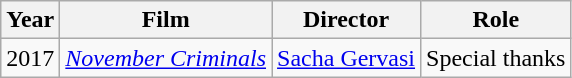<table class="wikitable">
<tr>
<th>Year</th>
<th>Film</th>
<th>Director</th>
<th>Role</th>
</tr>
<tr>
<td>2017</td>
<td><em><a href='#'>November Criminals</a></em></td>
<td><a href='#'>Sacha Gervasi</a></td>
<td>Special thanks</td>
</tr>
</table>
